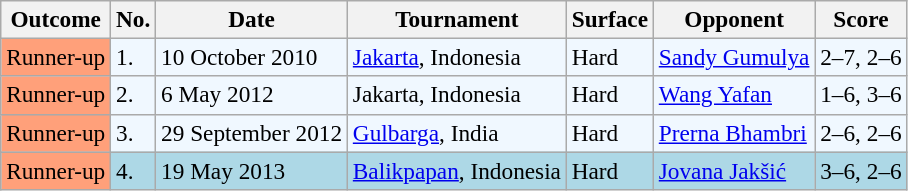<table class="sortable wikitable" style=font-size:97%>
<tr>
<th>Outcome</th>
<th>No.</th>
<th>Date</th>
<th>Tournament</th>
<th>Surface</th>
<th>Opponent</th>
<th class="unsortable">Score</th>
</tr>
<tr style="background:#f0f8ff;">
<td style="background:#ffa07a;">Runner-up</td>
<td>1.</td>
<td>10 October 2010</td>
<td> <a href='#'>Jakarta</a>, Indonesia</td>
<td>Hard</td>
<td> <a href='#'>Sandy Gumulya</a></td>
<td>2–7, 2–6</td>
</tr>
<tr style="background:#f0f8ff;">
<td style="background:#ffa07a;">Runner-up</td>
<td>2.</td>
<td>6 May 2012</td>
<td> Jakarta, Indonesia</td>
<td>Hard</td>
<td> <a href='#'>Wang Yafan</a></td>
<td>1–6, 3–6</td>
</tr>
<tr style="background:#f0f8ff;">
<td style="background:#ffa07a;">Runner-up</td>
<td>3.</td>
<td>29 September 2012</td>
<td> <a href='#'>Gulbarga</a>, India</td>
<td>Hard</td>
<td> <a href='#'>Prerna Bhambri</a></td>
<td>2–6, 2–6</td>
</tr>
<tr style="background:lightblue;">
<td style="background:#ffa07a;">Runner-up</td>
<td>4.</td>
<td>19 May 2013</td>
<td> <a href='#'>Balikpapan</a>, Indonesia</td>
<td>Hard</td>
<td> <a href='#'>Jovana Jakšić</a></td>
<td>3–6, 2–6</td>
</tr>
</table>
